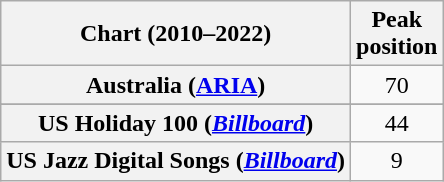<table class="wikitable sortable plainrowheaders" style="text-align:center">
<tr>
<th scope="col">Chart (2010–2022)</th>
<th scope="col">Peak<br>position</th>
</tr>
<tr>
<th scope="row">Australia (<a href='#'>ARIA</a>)</th>
<td>70</td>
</tr>
<tr>
</tr>
<tr>
</tr>
<tr>
</tr>
<tr>
</tr>
<tr>
<th scope="row">US Holiday 100 (<em><a href='#'>Billboard</a></em>)</th>
<td>44</td>
</tr>
<tr>
<th scope="row">US Jazz Digital Songs (<em><a href='#'>Billboard</a></em>)</th>
<td>9</td>
</tr>
</table>
